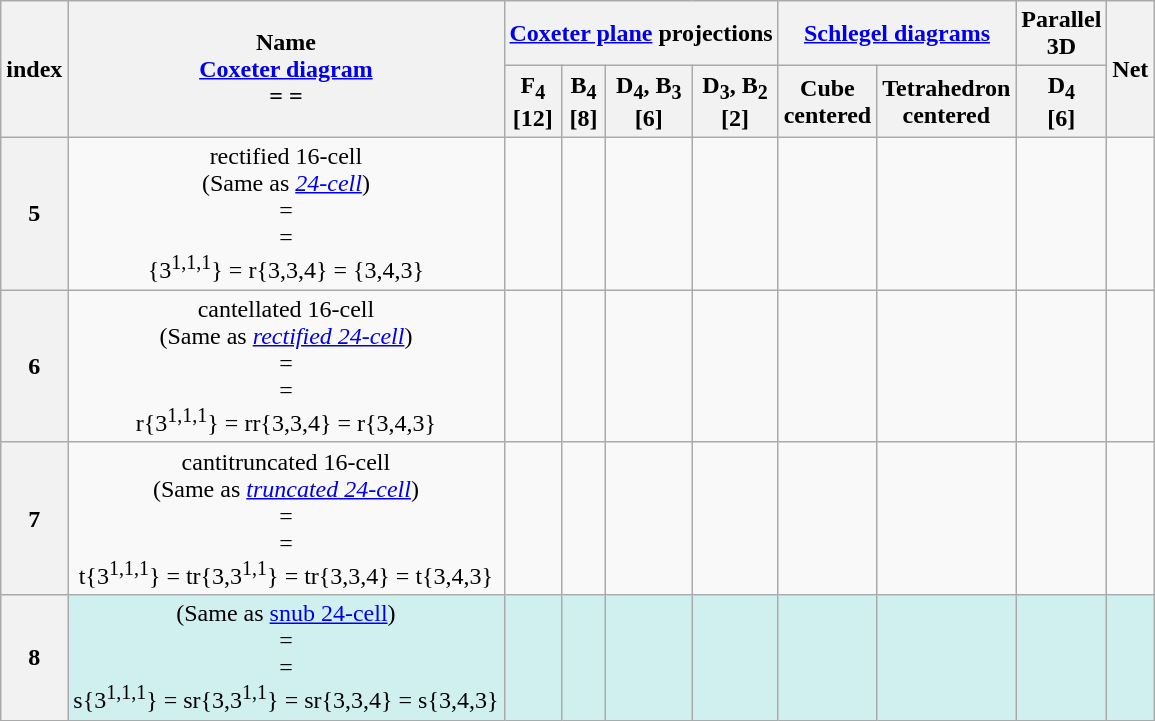<table class="wikitable">
<tr>
<th rowspan=2>index</th>
<th rowspan=2>Name<br><a href='#'>Coxeter diagram</a><br> =  = </th>
<th colspan=4><a href='#'>Coxeter plane</a> projections</th>
<th colspan=2><a href='#'>Schlegel diagrams</a></th>
<th colspan=1>Parallel<br>3D</th>
<th rowspan=2>Net</th>
</tr>
<tr>
<th>F<sub>4</sub><br>[12]</th>
<th>B<sub>4</sub><br>[8]</th>
<th>D<sub>4</sub>, B<sub>3</sub><br>[6]</th>
<th>D<sub>3</sub>, B<sub>2</sub><br>[2]</th>
<th>Cube<br>centered</th>
<th>Tetrahedron<br>centered</th>
<th>D<sub>4</sub><br>[6]</th>
</tr>
<tr align=center>
<th>5</th>
<td>rectified 16-cell<br>(Same as <em><a href='#'>24-cell</a></em>)<br> = <br>  = <br>{3<sup>1,1,1</sup>} = r{3,3,4} = {3,4,3}</td>
<td></td>
<td></td>
<td></td>
<td></td>
<td></td>
<td></td>
<td></td>
<td></td>
</tr>
<tr align=center>
<th>6</th>
<td>cantellated 16-cell<br>(Same as <em><a href='#'>rectified 24-cell</a></em>)<br> = <br> = <br>r{3<sup>1,1,1</sup>} = rr{3,3,4} = r{3,4,3}</td>
<td></td>
<td></td>
<td></td>
<td></td>
<td></td>
<td></td>
<td></td>
<td></td>
</tr>
<tr align=center>
<th>7</th>
<td>cantitruncated 16-cell<br>(Same as <em><a href='#'>truncated 24-cell</a></em>)<br> = <br> = <br>t{3<sup>1,1,1</sup>} = tr{3,3<sup>1,1</sup>} = tr{3,3,4} = t{3,4,3}</td>
<td></td>
<td></td>
<td></td>
<td></td>
<td></td>
<td></td>
<td></td>
<td></td>
</tr>
<tr BGCOLOR="#d0f0f0" align=center>
<th>8</th>
<td>(Same as <a href='#'>snub 24-cell</a>)<br> = <br> = <br>s{3<sup>1,1,1</sup>} = sr{3,3<sup>1,1</sup>} = sr{3,3,4} = s{3,4,3}</td>
<td></td>
<td></td>
<td></td>
<td></td>
<td></td>
<td></td>
<td></td>
<td></td>
</tr>
</table>
